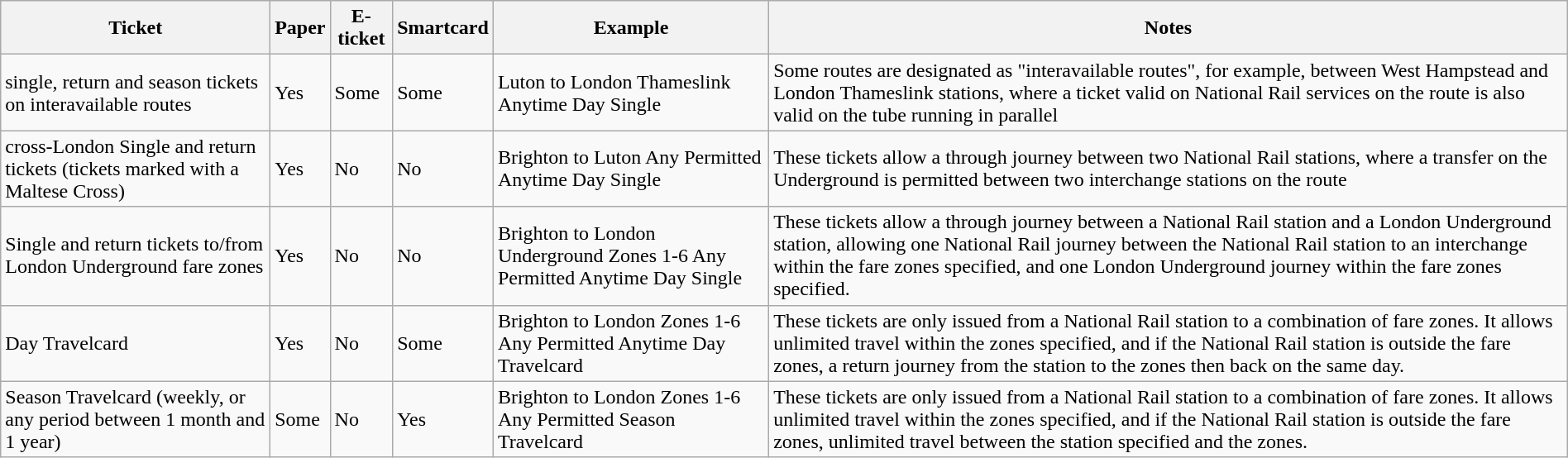<table class="wikitable" style="margin: 0 auto;">
<tr>
<th scope="col">Ticket</th>
<th scope="col">Paper</th>
<th scope="col">E-ticket</th>
<th scope="col">Smartcard</th>
<th scope="col">Example</th>
<th scope="col">Notes</th>
</tr>
<tr>
<td>single, return and season tickets on interavailable routes</td>
<td>Yes</td>
<td>Some</td>
<td>Some</td>
<td>Luton to London Thameslink Anytime Day Single</td>
<td>Some routes are designated as "interavailable routes", for example, between West Hampstead and London Thameslink stations, where a ticket valid on National Rail services on the route is also valid on the tube running in parallel</td>
</tr>
<tr>
<td>cross-London Single and return tickets (tickets marked with a Maltese Cross)</td>
<td>Yes</td>
<td>No</td>
<td>No</td>
<td>Brighton to Luton Any Permitted Anytime Day Single</td>
<td>These tickets allow a through journey between two National Rail stations, where a transfer on the Underground is permitted between two interchange stations on the route</td>
</tr>
<tr>
<td>Single and return tickets to/from London Underground fare zones</td>
<td>Yes</td>
<td>No</td>
<td>No</td>
<td>Brighton to London Underground Zones 1-6 Any Permitted Anytime Day Single</td>
<td>These tickets allow a through journey between a National Rail station and a London Underground station, allowing one National Rail journey between the National Rail station to an interchange within the fare zones specified, and one London Underground journey within the fare zones specified.</td>
</tr>
<tr>
<td>Day Travelcard</td>
<td>Yes</td>
<td>No</td>
<td>Some</td>
<td>Brighton to London Zones 1-6 Any Permitted Anytime Day Travelcard</td>
<td>These tickets are only issued from a National Rail station to a combination of fare zones. It allows unlimited travel within the zones specified, and if the National Rail station is outside the fare zones, a return journey from the station to the zones then back on the same day.</td>
</tr>
<tr>
<td>Season Travelcard (weekly, or any period between 1 month and 1 year)</td>
<td>Some</td>
<td>No</td>
<td>Yes</td>
<td>Brighton to London Zones 1-6 Any Permitted Season Travelcard</td>
<td>These tickets are only issued from a National Rail station to a combination of fare zones. It allows unlimited travel within the zones specified, and if the National Rail station is outside the fare zones, unlimited travel between the station specified and the zones.</td>
</tr>
</table>
